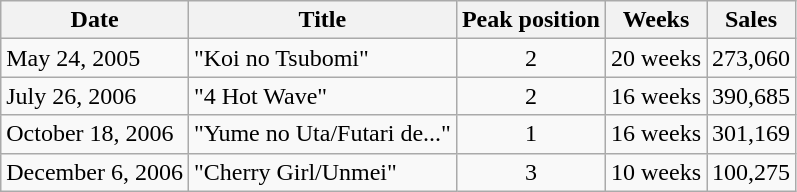<table class="wikitable">
<tr>
<th>Date</th>
<th>Title</th>
<th>Peak position</th>
<th>Weeks</th>
<th>Sales</th>
</tr>
<tr>
<td>May 24, 2005</td>
<td>"Koi no Tsubomi"</td>
<td align="center">2</td>
<td>20 weeks</td>
<td>273,060</td>
</tr>
<tr>
<td>July 26, 2006</td>
<td>"4 Hot Wave"</td>
<td align="center">2</td>
<td>16 weeks</td>
<td>390,685</td>
</tr>
<tr>
<td>October 18, 2006</td>
<td>"Yume no Uta/Futari de..."</td>
<td align="center">1</td>
<td>16 weeks</td>
<td>301,169</td>
</tr>
<tr>
<td>December 6, 2006</td>
<td>"Cherry Girl/Unmei"</td>
<td align="center">3</td>
<td>10 weeks</td>
<td>100,275</td>
</tr>
</table>
